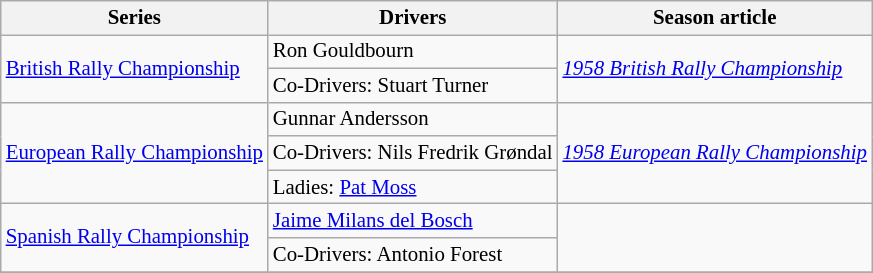<table class="wikitable" style="font-size: 87%;">
<tr>
<th>Series</th>
<th>Drivers</th>
<th>Season article</th>
</tr>
<tr>
<td rowspan=2><a href='#'>British Rally Championship</a></td>
<td> Ron Gouldbourn</td>
<td rowspan=2><em><a href='#'>1958 British Rally Championship</a></em></td>
</tr>
<tr>
<td>Co-Drivers:  Stuart Turner</td>
</tr>
<tr>
<td rowspan=3><a href='#'>European Rally Championship</a></td>
<td> Gunnar Andersson</td>
<td rowspan=3><em><a href='#'>1958 European Rally Championship</a></em></td>
</tr>
<tr>
<td>Co-Drivers:  Nils Fredrik Grøndal</td>
</tr>
<tr>
<td>Ladies:  <a href='#'>Pat Moss</a></td>
</tr>
<tr>
<td rowspan=2><a href='#'>Spanish Rally Championship</a></td>
<td> <a href='#'>Jaime Milans del Bosch</a></td>
<td rowspan=2></td>
</tr>
<tr>
<td>Co-Drivers:   Antonio Forest</td>
</tr>
<tr>
</tr>
</table>
